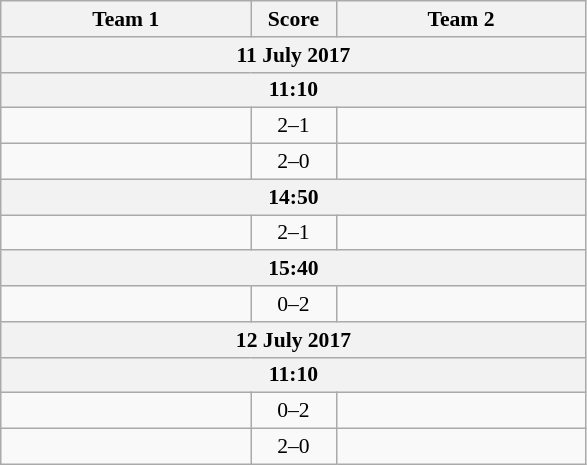<table class="wikitable" style="text-align: center; font-size:90% ">
<tr>
<th align="right" width="160">Team 1</th>
<th width="50">Score</th>
<th align="left" width="160">Team 2</th>
</tr>
<tr>
<th colspan=3>11 July 2017</th>
</tr>
<tr>
<th colspan=3>11:10</th>
</tr>
<tr>
<td align=right></td>
<td align=center>2–1</td>
<td align=left></td>
</tr>
<tr>
<td align=right></td>
<td align=center>2–0</td>
<td align=left></td>
</tr>
<tr>
<th colspan=3>14:50</th>
</tr>
<tr>
<td align=right></td>
<td align=center>2–1</td>
<td align=left></td>
</tr>
<tr>
<th colspan=3>15:40</th>
</tr>
<tr>
<td align=right></td>
<td align=center>0–2</td>
<td align=left></td>
</tr>
<tr>
<th colspan=3>12 July 2017</th>
</tr>
<tr>
<th colspan=3>11:10</th>
</tr>
<tr>
<td align=right></td>
<td align=center>0–2</td>
<td align=left></td>
</tr>
<tr>
<td align=right></td>
<td align=center>2–0</td>
<td align=left></td>
</tr>
</table>
